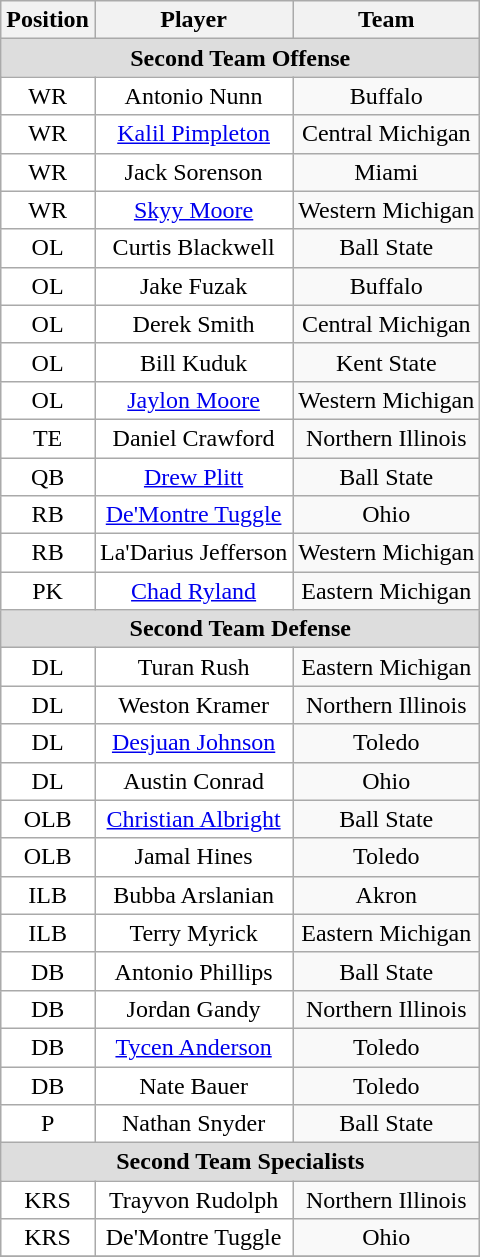<table class="wikitable" border="0">
<tr>
<th>Position</th>
<th>Player</th>
<th>Team</th>
</tr>
<tr>
<td colspan="3" style="text-align:center; background:#ddd;"><strong>Second Team Offense</strong></td>
</tr>
<tr style="text-align:center;">
<td style="background:white">WR</td>
<td style="background:white">Antonio Nunn</td>
<td style=>Buffalo</td>
</tr>
<tr style="text-align:center;">
<td style="background:white">WR</td>
<td style="background:white"><a href='#'>Kalil Pimpleton</a></td>
<td style=>Central Michigan</td>
</tr>
<tr style="text-align:center;">
<td style="background:white">WR</td>
<td style="background:white">Jack Sorenson</td>
<td style=>Miami</td>
</tr>
<tr style="text-align:center;">
<td style="background:white">WR</td>
<td style="background:white"><a href='#'>Skyy Moore</a></td>
<td style=>Western Michigan</td>
</tr>
<tr style="text-align:center;">
<td style="background:white">OL</td>
<td style="background:white">Curtis Blackwell</td>
<td style=>Ball State</td>
</tr>
<tr style="text-align:center;">
<td style="background:white">OL</td>
<td style="background:white">Jake Fuzak</td>
<td style=>Buffalo</td>
</tr>
<tr style="text-align:center;">
<td style="background:white">OL</td>
<td style="background:white">Derek Smith</td>
<td style=>Central Michigan</td>
</tr>
<tr style="text-align:center;">
<td style="background:white">OL</td>
<td style="background:white">Bill Kuduk</td>
<td style=>Kent State</td>
</tr>
<tr style="text-align:center;">
<td style="background:white">OL</td>
<td style="background:white"><a href='#'>Jaylon Moore</a></td>
<td style=>Western Michigan</td>
</tr>
<tr style="text-align:center;">
<td style="background:white">TE</td>
<td style="background:white">Daniel Crawford</td>
<td style=>Northern Illinois</td>
</tr>
<tr style="text-align:center;">
<td style="background:white">QB</td>
<td style="background:white"><a href='#'>Drew Plitt</a></td>
<td style=>Ball State</td>
</tr>
<tr style="text-align:center;">
<td style="background:white">RB</td>
<td style="background:white"><a href='#'>De'Montre Tuggle</a></td>
<td style=>Ohio</td>
</tr>
<tr style="text-align:center;">
<td style="background:white">RB</td>
<td style="background:white">La'Darius Jefferson</td>
<td style=>Western Michigan</td>
</tr>
<tr style="text-align:center;">
<td style="background:white">PK</td>
<td style="background:white"><a href='#'>Chad Ryland</a></td>
<td style=>Eastern Michigan</td>
</tr>
<tr>
<td colspan="3" style="text-align:center; background:#ddd;"><strong>Second Team Defense</strong></td>
</tr>
<tr style="text-align:center;">
<td style="background:white">DL</td>
<td style="background:white">Turan Rush</td>
<td style=>Eastern Michigan</td>
</tr>
<tr style="text-align:center;">
<td style="background:white">DL</td>
<td style="background:white">Weston Kramer</td>
<td style=>Northern Illinois</td>
</tr>
<tr style="text-align:center;">
<td style="background:white">DL</td>
<td style="background:white"><a href='#'>Desjuan Johnson</a></td>
<td style=>Toledo</td>
</tr>
<tr style="text-align:center;">
<td style="background:white">DL</td>
<td style="background:white">Austin Conrad</td>
<td style=>Ohio</td>
</tr>
<tr style="text-align:center;">
<td style="background:white">OLB</td>
<td style="background:white"><a href='#'>Christian Albright</a></td>
<td style=>Ball State</td>
</tr>
<tr style="text-align:center;">
<td style="background:white">OLB</td>
<td style="background:white">Jamal Hines</td>
<td style=>Toledo</td>
</tr>
<tr style="text-align:center;">
<td style="background:white">ILB</td>
<td style="background:white">Bubba Arslanian</td>
<td style=>Akron</td>
</tr>
<tr style="text-align:center;">
<td style="background:white">ILB</td>
<td style="background:white">Terry Myrick</td>
<td style=>Eastern Michigan</td>
</tr>
<tr style="text-align:center;">
<td style="background:white">DB</td>
<td style="background:white">Antonio Phillips</td>
<td style=>Ball State</td>
</tr>
<tr style="text-align:center;">
<td style="background:white">DB</td>
<td style="background:white">Jordan Gandy</td>
<td style=>Northern Illinois</td>
</tr>
<tr style="text-align:center;">
<td style="background:white">DB</td>
<td style="background:white"><a href='#'>Tycen Anderson</a></td>
<td style=>Toledo</td>
</tr>
<tr style="text-align:center;">
<td style="background:white">DB</td>
<td style="background:white">Nate Bauer</td>
<td style=>Toledo</td>
</tr>
<tr style="text-align:center;">
<td style="background:white">P</td>
<td style="background:white">Nathan Snyder</td>
<td style=>Ball State</td>
</tr>
<tr>
<td colspan="3" style="text-align:center; background:#ddd;"><strong>Second Team Specialists</strong></td>
</tr>
<tr style="text-align:center;">
<td style="background:white">KRS</td>
<td style="background:white">Trayvon Rudolph</td>
<td style=>Northern Illinois</td>
</tr>
<tr style="text-align:center;">
<td style="background:white">KRS</td>
<td style="background:white">De'Montre Tuggle</td>
<td style=>Ohio</td>
</tr>
<tr style="text-align:center;">
</tr>
</table>
